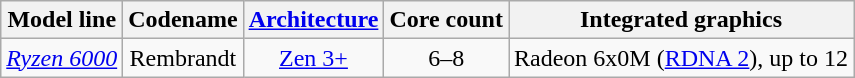<table class="wikitable" style="text-align: center;">
<tr>
<th>Model line</th>
<th>Codename</th>
<th><a href='#'>Architecture</a></th>
<th>Core count</th>
<th>Integrated graphics</th>
</tr>
<tr>
<td style="text-align: left;"><a href='#'><em>Ryzen 6000</em></a></td>
<td>Rembrandt</td>
<td><a href='#'>Zen 3+</a></td>
<td>6–8</td>
<td>Radeon 6x0M (<a href='#'>RDNA 2</a>), up to 12 </td>
</tr>
</table>
